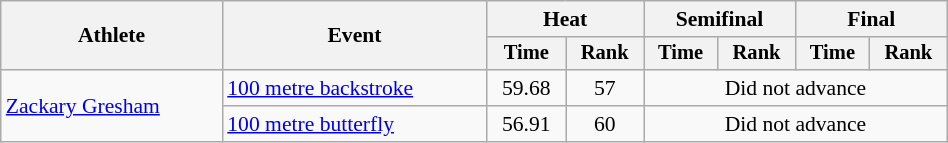<table class="wikitable" style="text-align:center; font-size:90%; width:50%;">
<tr>
<th rowspan="2">Athlete</th>
<th rowspan="2">Event</th>
<th colspan="2">Heat</th>
<th colspan="2">Semifinal</th>
<th colspan="2">Final</th>
</tr>
<tr style="font-size:95%">
<th>Time</th>
<th>Rank</th>
<th>Time</th>
<th>Rank</th>
<th>Time</th>
<th>Rank</th>
</tr>
<tr>
<td align=left rowspan=2><a href='#'>Zackary Gresham</a></td>
<td align=left><a href='#'>100 metre backstroke</a></td>
<td>59.68</td>
<td>57</td>
<td colspan=4>Did not advance</td>
</tr>
<tr>
<td align=left><a href='#'>100 metre butterfly</a></td>
<td>56.91</td>
<td>60</td>
<td colspan=4>Did not advance</td>
</tr>
</table>
